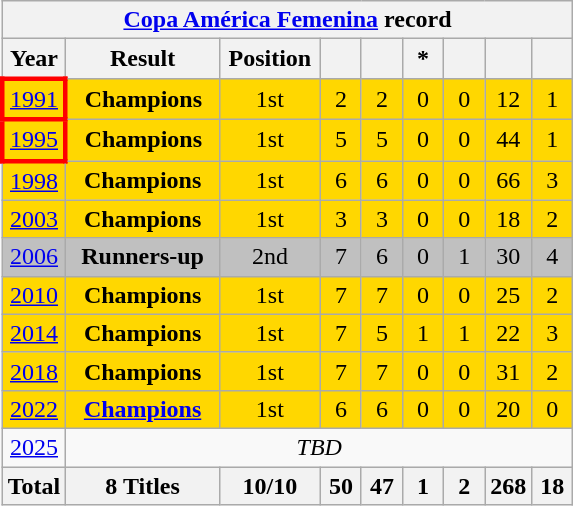<table class="wikitable" style="text-align: center;">
<tr>
<th colspan=9><a href='#'>Copa América Femenina</a> record</th>
</tr>
<tr>
<th>Year</th>
<th width=95>Result</th>
<th width=60>Position</th>
<th width=20></th>
<th width=20></th>
<th width=20>*</th>
<th width=20></th>
<th width=20></th>
<th width=20></th>
</tr>
<tr bgcolor=gold>
<td style="border: 3px solid red"> <a href='#'>1991</a></td>
<td><strong>Champions</strong></td>
<td>1st</td>
<td>2</td>
<td>2</td>
<td>0</td>
<td>0</td>
<td>12</td>
<td>1</td>
</tr>
<tr bgcolor=gold>
<td style="border: 3px solid red"> <a href='#'>1995</a></td>
<td><strong>Champions</strong></td>
<td>1st</td>
<td>5</td>
<td>5</td>
<td>0</td>
<td>0</td>
<td>44</td>
<td>1</td>
</tr>
<tr bgcolor=gold>
<td> <a href='#'>1998</a></td>
<td><strong>Champions</strong></td>
<td>1st</td>
<td>6</td>
<td>6</td>
<td>0</td>
<td>0</td>
<td>66</td>
<td>3</td>
</tr>
<tr bgcolor=gold>
<td>   <a href='#'>2003</a></td>
<td><strong>Champions</strong></td>
<td>1st</td>
<td>3</td>
<td>3</td>
<td>0</td>
<td>0</td>
<td>18</td>
<td>2</td>
</tr>
<tr bgcolor=silver>
<td> <a href='#'>2006</a></td>
<td><strong>Runners-up</strong></td>
<td>2nd</td>
<td>7</td>
<td>6</td>
<td>0</td>
<td>1</td>
<td>30</td>
<td>4</td>
</tr>
<tr bgcolor=gold>
<td> <a href='#'>2010</a></td>
<td><strong>Champions</strong></td>
<td>1st</td>
<td>7</td>
<td>7</td>
<td>0</td>
<td>0</td>
<td>25</td>
<td>2</td>
</tr>
<tr bgcolor=gold>
<td> <a href='#'>2014</a></td>
<td><strong>Champions</strong></td>
<td>1st</td>
<td>7</td>
<td>5</td>
<td>1</td>
<td>1</td>
<td>22</td>
<td>3</td>
</tr>
<tr bgcolor=gold>
<td> <a href='#'>2018</a></td>
<td><strong>Champions</strong></td>
<td>1st</td>
<td>7</td>
<td>7</td>
<td>0</td>
<td>0</td>
<td>31</td>
<td>2</td>
</tr>
<tr bgcolor=gold>
<td> <a href='#'>2022</a></td>
<td><strong><a href='#'>Champions</a></strong></td>
<td>1st</td>
<td>6</td>
<td>6</td>
<td>0</td>
<td>0</td>
<td>20</td>
<td>0</td>
</tr>
<tr>
<td> <a href='#'>2025</a></td>
<td colspan=8><em>TBD</em></td>
</tr>
<tr>
<th>Total</th>
<th>8 Titles</th>
<th>10/10</th>
<th>50</th>
<th>47</th>
<th>1</th>
<th>2</th>
<th>268</th>
<th>18</th>
</tr>
</table>
